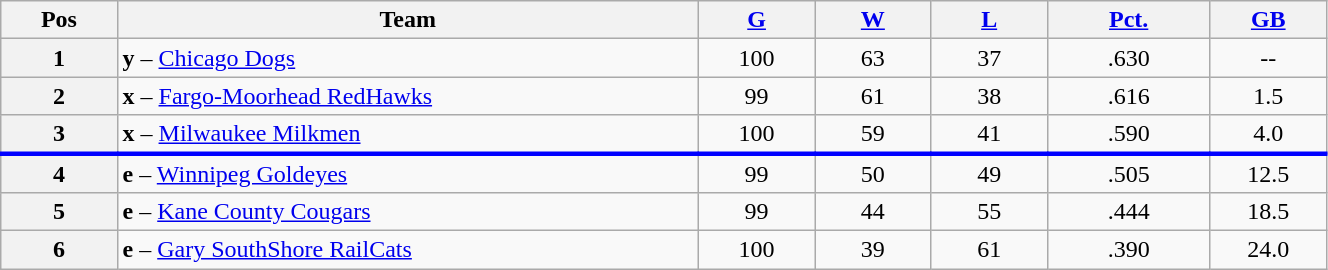<table class="wikitable plainrowheaders" width="70%" style="text-align:center;">
<tr>
<th scope="col" width="5%">Pos</th>
<th scope="col" width="25%">Team</th>
<th scope="col" width="5%"><a href='#'>G</a></th>
<th scope="col" width="5%"><a href='#'>W</a></th>
<th scope="col" width="5%"><a href='#'>L</a></th>
<th scope="col" width="7%"><a href='#'>Pct.</a></th>
<th scope="col" width="5%"><a href='#'>GB</a></th>
</tr>
<tr>
<th>1</th>
<td style="text-align:left;"><strong>y</strong> – <a href='#'>Chicago Dogs</a></td>
<td>100</td>
<td>63</td>
<td>37</td>
<td>.630</td>
<td>--</td>
</tr>
<tr>
<th>2</th>
<td style="text-align:left;"><strong>x</strong> – <a href='#'>Fargo-Moorhead RedHawks</a></td>
<td>99</td>
<td>61</td>
<td>38</td>
<td>.616</td>
<td>1.5</td>
</tr>
<tr>
<th>3</th>
<td style="text-align:left;"><strong>x</strong> – <a href='#'>Milwaukee Milkmen</a></td>
<td>100</td>
<td>59</td>
<td>41</td>
<td>.590</td>
<td>4.0</td>
</tr>
<tr>
</tr>
<tr |- style="border-top:3px solid blue;">
<th>4</th>
<td style="text-align:left;"><strong>e</strong> – <a href='#'>Winnipeg Goldeyes</a></td>
<td>99</td>
<td>50</td>
<td>49</td>
<td>.505</td>
<td>12.5</td>
</tr>
<tr>
<th>5</th>
<td style="text-align:left;"><strong>e</strong> – <a href='#'>Kane County Cougars</a></td>
<td>99</td>
<td>44</td>
<td>55</td>
<td>.444</td>
<td>18.5</td>
</tr>
<tr>
<th>6</th>
<td style="text-align:left;"><strong>e</strong> – <a href='#'>Gary SouthShore RailCats</a></td>
<td>100</td>
<td>39</td>
<td>61</td>
<td>.390</td>
<td>24.0</td>
</tr>
</table>
